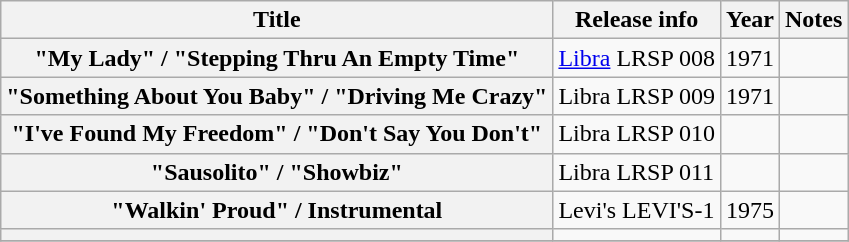<table class="wikitable plainrowheaders sortable">
<tr>
<th scope="col">Title</th>
<th scope="col">Release info</th>
<th scope="col">Year</th>
<th scope="col" class="unsortable">Notes</th>
</tr>
<tr>
<th scope="row">"My Lady" / "Stepping Thru An Empty Time"</th>
<td><a href='#'>Libra</a> LRSP 008</td>
<td>1971</td>
<td></td>
</tr>
<tr>
<th scope="row">"Something About You Baby" / "Driving Me Crazy"</th>
<td>Libra LRSP 009</td>
<td>1971</td>
<td></td>
</tr>
<tr>
<th scope="row">"I've Found My Freedom" / "Don't Say You Don't"</th>
<td>Libra LRSP 010</td>
<td></td>
<td></td>
</tr>
<tr>
<th scope="row">"Sausolito" / "Showbiz"</th>
<td>Libra LRSP 011</td>
<td></td>
<td></td>
</tr>
<tr>
<th scope="row">"Walkin' Proud" / Instrumental</th>
<td>Levi's LEVI'S-1</td>
<td>1975</td>
<td></td>
</tr>
<tr>
<th scope="row"></th>
<td></td>
<td></td>
<td></td>
</tr>
<tr>
</tr>
</table>
